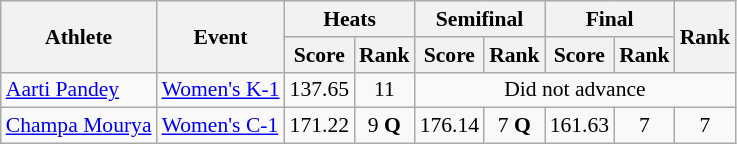<table class=wikitable style="text-align:center; font-size:90%">
<tr>
<th rowspan="2">Athlete</th>
<th rowspan="2">Event</th>
<th colspan="2">Heats</th>
<th colspan="2">Semifinal</th>
<th colspan="2">Final</th>
<th rowspan="2">Rank</th>
</tr>
<tr>
<th>Score</th>
<th>Rank</th>
<th>Score</th>
<th>Rank</th>
<th>Score</th>
<th>Rank</th>
</tr>
<tr>
<td align=left><a href='#'>Aarti Pandey</a></td>
<td align=left><a href='#'>Women's K-1</a></td>
<td>137.65</td>
<td>11</td>
<td colspan="5">Did not advance</td>
</tr>
<tr>
<td align=left><a href='#'>Champa Mourya</a></td>
<td align=left><a href='#'>Women's C-1</a></td>
<td>171.22</td>
<td>9 <strong>Q</strong></td>
<td>176.14</td>
<td>7 <strong>Q</strong></td>
<td>161.63</td>
<td>7</td>
<td>7</td>
</tr>
</table>
